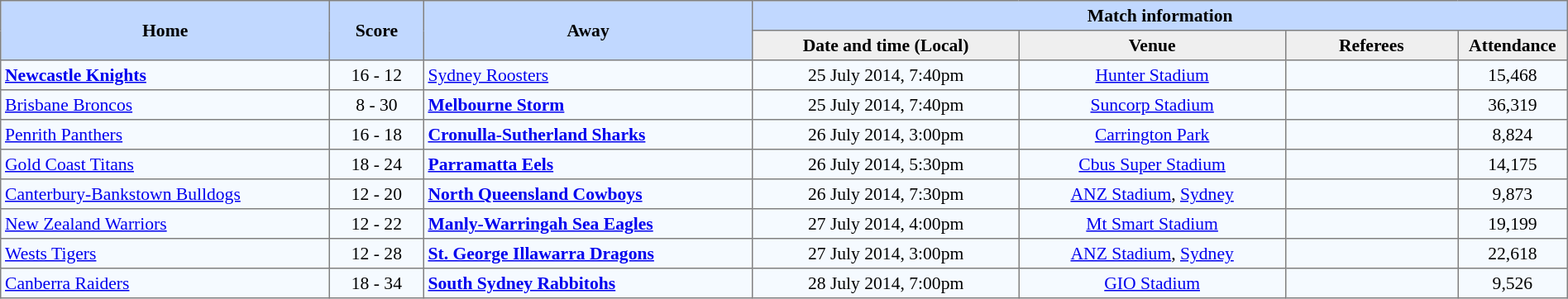<table border="1" cellpadding="3" cellspacing="0" style="border-collapse:collapse; font-size:90%; width:100%;">
<tr style="background:#c1d8ff;">
<th rowspan="2" style="width:21%;">Home</th>
<th rowspan="2" style="width:6%;">Score</th>
<th rowspan="2" style="width:21%;">Away</th>
<th colspan=6>Match information</th>
</tr>
<tr style="background:#efefef;">
<th width=17%>Date and time (Local)</th>
<th width=17%>Venue</th>
<th width=11%>Referees</th>
<th width=7%>Attendance</th>
</tr>
<tr style="text-align:center; background:#f5faff;">
<td align=left> <strong><a href='#'>Newcastle Knights</a></strong></td>
<td>16 - 12</td>
<td align=left> <a href='#'>Sydney Roosters</a></td>
<td>25 July 2014, 7:40pm</td>
<td><a href='#'>Hunter Stadium</a></td>
<td></td>
<td>15,468</td>
</tr>
<tr style="text-align:center; background:#f5faff;">
<td align=left> <a href='#'>Brisbane Broncos</a></td>
<td>8 - 30</td>
<td align=left> <strong><a href='#'>Melbourne Storm</a></strong></td>
<td>25 July 2014, 7:40pm</td>
<td><a href='#'>Suncorp Stadium</a></td>
<td></td>
<td>36,319</td>
</tr>
<tr style="text-align:center; background:#f5faff;">
<td align=left> <a href='#'>Penrith Panthers</a></td>
<td>16 - 18</td>
<td align=left> <strong><a href='#'>Cronulla-Sutherland Sharks</a></strong></td>
<td>26 July 2014, 3:00pm</td>
<td><a href='#'>Carrington Park</a></td>
<td></td>
<td>8,824</td>
</tr>
<tr style="text-align:center; background:#f5faff;">
<td align=left> <a href='#'>Gold Coast Titans</a></td>
<td>18 - 24</td>
<td align=left> <strong><a href='#'>Parramatta Eels</a></strong></td>
<td>26 July 2014, 5:30pm</td>
<td><a href='#'>Cbus Super Stadium</a></td>
<td></td>
<td>14,175</td>
</tr>
<tr style="text-align:center; background:#f5faff;">
<td align=left> <a href='#'>Canterbury-Bankstown Bulldogs</a></td>
<td>12 - 20</td>
<td align=left> <strong><a href='#'>North Queensland Cowboys</a></strong></td>
<td>26 July 2014, 7:30pm</td>
<td><a href='#'>ANZ Stadium</a>, <a href='#'>Sydney</a></td>
<td></td>
<td>9,873</td>
</tr>
<tr style="text-align:center; background:#f5faff;">
<td align=left> <a href='#'>New Zealand Warriors</a></td>
<td>12 - 22</td>
<td align=left> <strong><a href='#'>Manly-Warringah Sea Eagles</a></strong></td>
<td>27 July 2014, 4:00pm</td>
<td><a href='#'>Mt Smart Stadium</a></td>
<td></td>
<td>19,199</td>
</tr>
<tr style="text-align:center; background:#f5faff;">
<td align=left> <a href='#'>Wests Tigers</a></td>
<td>12 - 28</td>
<td align=left> <strong><a href='#'>St. George Illawarra Dragons</a></strong></td>
<td>27 July 2014, 3:00pm</td>
<td><a href='#'>ANZ Stadium</a>, <a href='#'>Sydney</a></td>
<td></td>
<td>22,618</td>
</tr>
<tr style="text-align:center; background:#f5faff;">
<td align=left> <a href='#'>Canberra Raiders</a></td>
<td>18 - 34</td>
<td align=left> <strong><a href='#'>South Sydney Rabbitohs</a></strong></td>
<td>28 July 2014, 7:00pm</td>
<td><a href='#'>GIO Stadium</a></td>
<td></td>
<td>9,526</td>
</tr>
</table>
